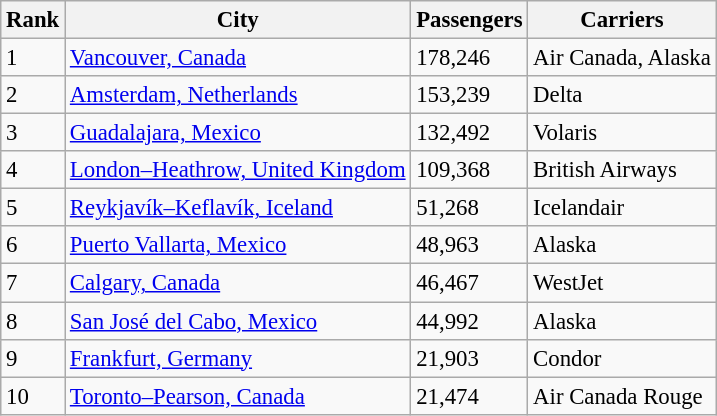<table class="wikitable sortable" style="font-size: 95%" width=align=>
<tr>
<th>Rank</th>
<th>City</th>
<th>Passengers</th>
<th>Carriers</th>
</tr>
<tr>
<td>1</td>
<td> <a href='#'>Vancouver, Canada</a></td>
<td>178,246</td>
<td>Air Canada, Alaska</td>
</tr>
<tr>
<td>2</td>
<td> <a href='#'>Amsterdam, Netherlands</a></td>
<td>153,239</td>
<td>Delta </td>
</tr>
<tr>
<td>3</td>
<td> <a href='#'>Guadalajara, Mexico</a></td>
<td>132,492</td>
<td>Volaris</td>
</tr>
<tr>
<td>4</td>
<td> <a href='#'>London–Heathrow, United Kingdom</a></td>
<td>109,368</td>
<td>British Airways</td>
</tr>
<tr>
<td>5</td>
<td> <a href='#'>Reykjavík–Keflavík, Iceland</a></td>
<td>51,268</td>
<td>Icelandair</td>
</tr>
<tr>
<td>6</td>
<td> <a href='#'>Puerto Vallarta, Mexico</a></td>
<td>48,963</td>
<td>Alaska</td>
</tr>
<tr>
<td>7</td>
<td> <a href='#'>Calgary, Canada</a></td>
<td>46,467</td>
<td>WestJet</td>
</tr>
<tr>
<td>8</td>
<td> <a href='#'>San José del Cabo, Mexico</a></td>
<td>44,992</td>
<td>Alaska</td>
</tr>
<tr>
<td>9</td>
<td> <a href='#'>Frankfurt, Germany</a></td>
<td>21,903</td>
<td>Condor</td>
</tr>
<tr>
<td>10</td>
<td> <a href='#'>Toronto–Pearson, Canada</a></td>
<td>21,474</td>
<td>Air Canada Rouge</td>
</tr>
</table>
